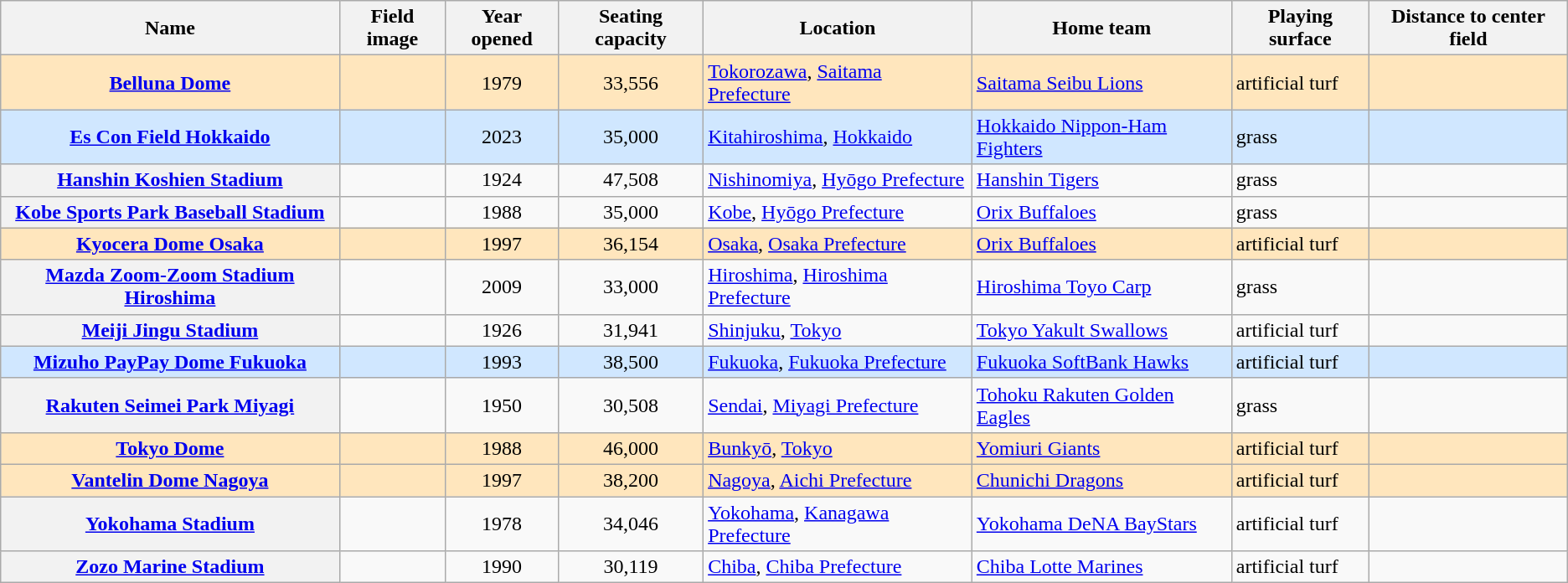<table class="wikitable sortable plainrowheaders">
<tr>
<th scope="col">Name</th>
<th scope="col" class="unsortable">Field image</th>
<th scope="col">Year opened</th>
<th scope="col">Seating capacity</th>
<th scope="col">Location</th>
<th scope="col">Home team</th>
<th scope="col">Playing surface</th>
<th scope="col">Distance to center field</th>
</tr>
<tr style="background:#ffe6bd;">
<th scope="row" style="background:#ffe6bd;"><a href='#'>Belluna Dome</a></th>
<td></td>
<td align="center">1979</td>
<td align="center">33,556</td>
<td><a href='#'>Tokorozawa</a>, <a href='#'>Saitama Prefecture</a></td>
<td><a href='#'>Saitama Seibu Lions</a></td>
<td>artificial turf</td>
<td align="center"></td>
</tr>
<tr style="background:#d0e7ff;">
<th scope="row" style="background:#d0e7ff;"><a href='#'>Es Con Field Hokkaido</a></th>
<td></td>
<td align="center">2023</td>
<td align="center">35,000</td>
<td><a href='#'>Kitahiroshima</a>, <a href='#'>Hokkaido</a></td>
<td><a href='#'>Hokkaido Nippon-Ham Fighters</a></td>
<td>grass</td>
<td align="center"></td>
</tr>
<tr>
<th scope="row"><a href='#'>Hanshin Koshien Stadium</a></th>
<td></td>
<td align="center">1924</td>
<td align="center">47,508</td>
<td><a href='#'>Nishinomiya</a>, <a href='#'>Hyōgo Prefecture</a></td>
<td><a href='#'>Hanshin Tigers</a></td>
<td>grass</td>
<td align="center"></td>
</tr>
<tr>
<th scope="row"><a href='#'>Kobe Sports Park Baseball Stadium</a></th>
<td></td>
<td align="center">1988</td>
<td align="center">35,000</td>
<td><a href='#'>Kobe</a>, <a href='#'>Hyōgo Prefecture</a></td>
<td><a href='#'>Orix Buffaloes</a></td>
<td>grass</td>
<td align="center"></td>
</tr>
<tr style="background:#ffe6bd;">
<th scope="row" style="background:#ffe6bd;"><a href='#'>Kyocera Dome Osaka</a></th>
<td></td>
<td align="center">1997</td>
<td align="center">36,154</td>
<td><a href='#'>Osaka</a>, <a href='#'>Osaka Prefecture</a></td>
<td><a href='#'>Orix Buffaloes</a></td>
<td>artificial turf</td>
<td align="center"></td>
</tr>
<tr>
<th scope="row"><a href='#'>Mazda Zoom-Zoom Stadium Hiroshima</a></th>
<td></td>
<td align="center">2009</td>
<td align="center">33,000</td>
<td><a href='#'>Hiroshima</a>, <a href='#'>Hiroshima Prefecture</a></td>
<td><a href='#'>Hiroshima Toyo Carp</a></td>
<td>grass</td>
<td align="center"></td>
</tr>
<tr>
<th scope="row"><a href='#'>Meiji Jingu Stadium</a></th>
<td></td>
<td align="center">1926</td>
<td align="center">31,941</td>
<td><a href='#'>Shinjuku</a>, <a href='#'>Tokyo</a></td>
<td><a href='#'>Tokyo Yakult Swallows</a></td>
<td>artificial turf</td>
<td align="center"></td>
</tr>
<tr style="background:#d0e7ff;">
<th scope="row" style="background:#d0e7ff;"><a href='#'>Mizuho PayPay Dome Fukuoka</a></th>
<td></td>
<td align="center">1993</td>
<td align="center">38,500</td>
<td><a href='#'>Fukuoka</a>, <a href='#'>Fukuoka Prefecture</a></td>
<td><a href='#'>Fukuoka SoftBank Hawks</a></td>
<td>artificial turf</td>
<td align="center"></td>
</tr>
<tr>
<th scope="row"><a href='#'>Rakuten Seimei Park Miyagi</a></th>
<td></td>
<td align="center">1950</td>
<td align="center">30,508</td>
<td><a href='#'>Sendai</a>, <a href='#'>Miyagi Prefecture</a></td>
<td><a href='#'>Tohoku Rakuten Golden Eagles</a></td>
<td>grass</td>
<td align="center"></td>
</tr>
<tr style="background:#ffe6bd;">
<th scope="row" style="background:#ffe6bd;"><a href='#'>Tokyo Dome</a></th>
<td></td>
<td align="center">1988</td>
<td align="center">46,000</td>
<td><a href='#'>Bunkyō</a>, <a href='#'>Tokyo</a></td>
<td><a href='#'>Yomiuri Giants</a></td>
<td>artificial turf</td>
<td align="center"></td>
</tr>
<tr style="background:#ffe6bd;">
<th scope="row" style="background:#ffe6bd;"><a href='#'>Vantelin Dome Nagoya</a></th>
<td></td>
<td align="center">1997</td>
<td align="center">38,200</td>
<td><a href='#'>Nagoya</a>, <a href='#'>Aichi Prefecture</a></td>
<td><a href='#'>Chunichi Dragons</a></td>
<td>artificial turf</td>
<td align="center"></td>
</tr>
<tr>
<th scope="row"><a href='#'>Yokohama Stadium</a></th>
<td></td>
<td align="center">1978</td>
<td align="center">34,046</td>
<td><a href='#'>Yokohama</a>, <a href='#'>Kanagawa Prefecture</a></td>
<td><a href='#'>Yokohama DeNA BayStars</a></td>
<td>artificial turf</td>
<td align="center"></td>
</tr>
<tr>
<th scope="row"><a href='#'>Zozo Marine Stadium</a></th>
<td></td>
<td align="center">1990</td>
<td align="center">30,119</td>
<td><a href='#'>Chiba</a>, <a href='#'>Chiba Prefecture</a></td>
<td><a href='#'>Chiba Lotte Marines</a></td>
<td>artificial turf</td>
<td align="center"></td>
</tr>
</table>
